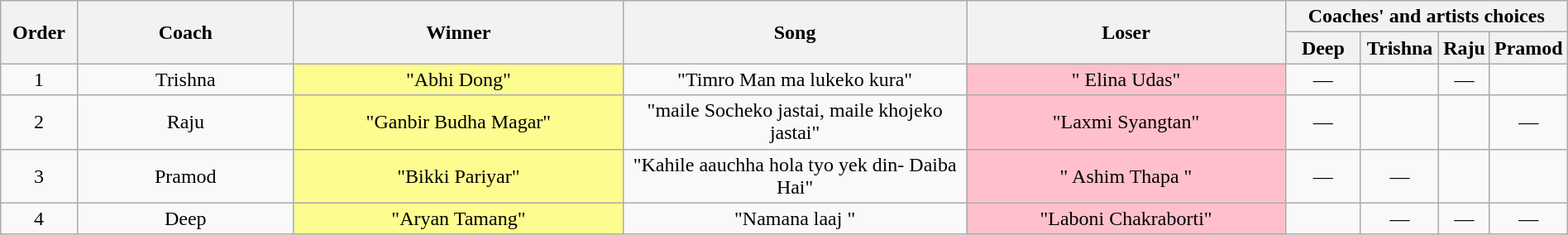<table class="wikitable plainrowheaders" style="text-align:center; width:100%;">
<tr>
<th scope="col" style="width:05%;" rowspan="2">Order</th>
<th scope="col" style="width:15%;" rowspan="2">Coach</th>
<th scope="col" style="width:23%;" rowspan="2">Winner</th>
<th scope="col" style="width:24%;" rowspan="2">Song</th>
<th scope="col" style="width:22%;" rowspan="2">Loser</th>
<th scope="col" style="width:20%;" colspan="4">Coaches' and artists choices</th>
</tr>
<tr>
<th scope="col" style="width:05%;">Deep</th>
<th scope="col" style="width:05%;">Trishna</th>
<th scope="col" style="width:05%;">Raju</th>
<th scope="col" style="width:05%;">Pramod</th>
</tr>
<tr>
<td scope="row">1</td>
<td>Trishna</td>
<td style="background:#fdfc8f;text-align:center;">"Abhi Dong"</td>
<td>"Timro Man ma lukeko kura"</td>
<td style="background:pink;text-align:center;">" Elina Udas"</td>
<td>—</td>
<td></td>
<td>—</td>
</tr>
<tr>
<td scope="row">2</td>
<td>Raju</td>
<td style="background:#fdfc8f;text-align:center;">"Ganbir Budha Magar"</td>
<td>"maile Socheko jastai, maile khojeko jastai"</td>
<td style="background:pink;text-align:center;">"Laxmi Syangtan"</td>
<td>—</td>
<td></td>
<td></td>
<td>—</td>
</tr>
<tr>
<td scope="row">3</td>
<td>Pramod</td>
<td style="background:#fdfc8f;text-align:center;">"Bikki Pariyar"</td>
<td>"Kahile aauchha hola tyo yek din- Daiba Hai"</td>
<td style="background:pink;text-align:center;">" Ashim Thapa "</td>
<td>—</td>
<td>—</td>
<td></td>
</tr>
<tr>
<td scope="row">4</td>
<td>Deep</td>
<td style="background:#fdfc8f;text-align:center;">"Aryan Tamang"</td>
<td>"Namana laaj "</td>
<td style="background:pink;text-align:center;">"Laboni Chakraborti"</td>
<td></td>
<td>—</td>
<td>—</td>
<td>—</td>
</tr>
</table>
